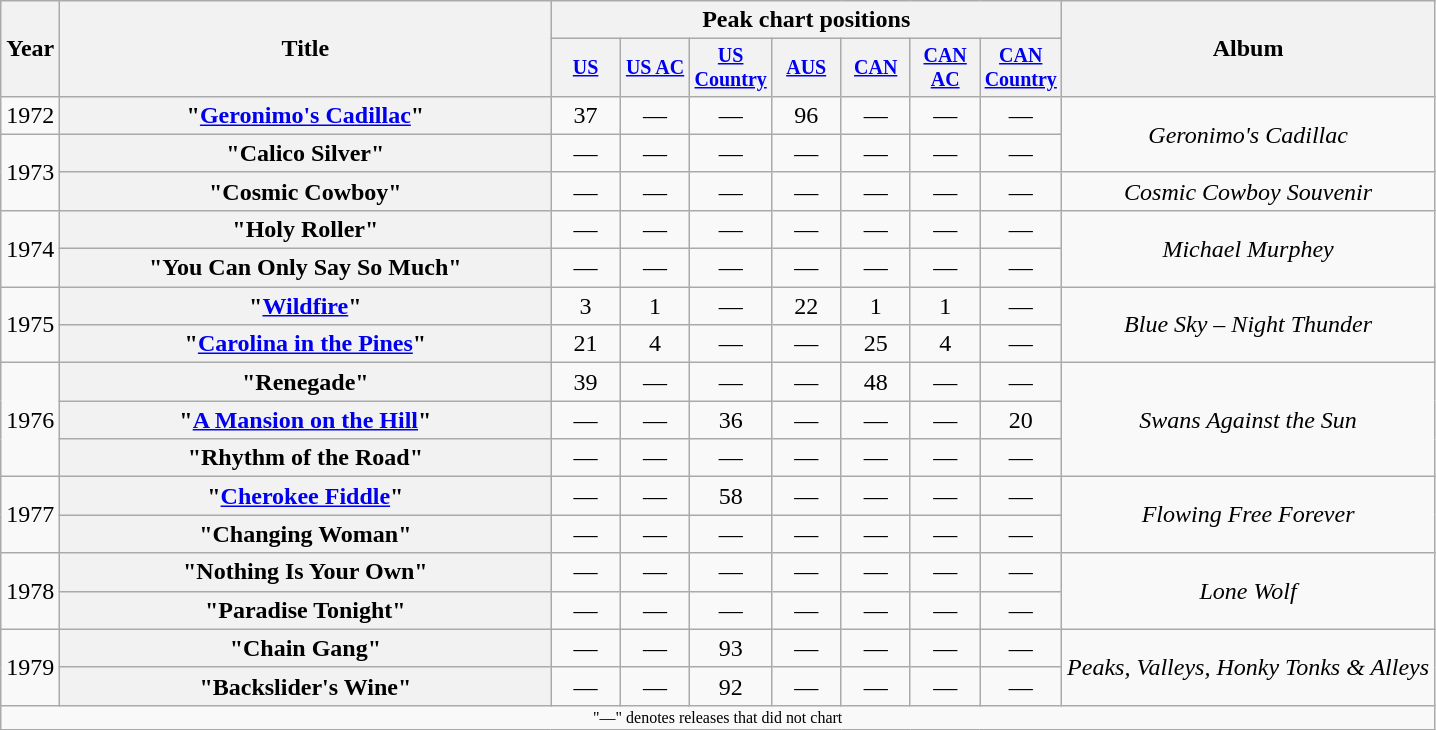<table class="wikitable plainrowheaders" style="text-align:center;">
<tr>
<th rowspan="2">Year</th>
<th rowspan="2" style="width:20em;">Title</th>
<th colspan="7">Peak chart positions</th>
<th rowspan="2">Album</th>
</tr>
<tr style="font-size:smaller;">
<th width="40"><a href='#'>US</a><br></th>
<th width="40"><a href='#'>US AC</a><br></th>
<th width="40"><a href='#'>US Country</a><br></th>
<th width="40"><a href='#'>AUS</a><br></th>
<th width="40"><a href='#'>CAN</a><br></th>
<th width="40"><a href='#'>CAN AC</a><br></th>
<th width="40"><a href='#'>CAN Country</a><br></th>
</tr>
<tr>
<td>1972</td>
<th scope="row">"<a href='#'>Geronimo's Cadillac</a>"</th>
<td>37</td>
<td>—</td>
<td>—</td>
<td>96</td>
<td>—</td>
<td>—</td>
<td>—</td>
<td rowspan="2"><em>Geronimo's Cadillac</em></td>
</tr>
<tr>
<td rowspan="2">1973</td>
<th scope="row">"Calico Silver"</th>
<td>—</td>
<td>—</td>
<td>—</td>
<td>—</td>
<td>—</td>
<td>—</td>
<td>—</td>
</tr>
<tr>
<th scope="row">"Cosmic Cowboy"</th>
<td>—</td>
<td>—</td>
<td>—</td>
<td>—</td>
<td>—</td>
<td>—</td>
<td>—</td>
<td><em>Cosmic Cowboy Souvenir</em></td>
</tr>
<tr>
<td rowspan="2">1974</td>
<th scope="row">"Holy Roller"</th>
<td>—</td>
<td>—</td>
<td>—</td>
<td>—</td>
<td>—</td>
<td>—</td>
<td>—</td>
<td rowspan="2"><em>Michael Murphey</em></td>
</tr>
<tr>
<th scope="row">"You Can Only Say So Much"</th>
<td>—</td>
<td>—</td>
<td>—</td>
<td>—</td>
<td>—</td>
<td>—</td>
<td>—</td>
</tr>
<tr>
<td rowspan="2">1975</td>
<th scope="row">"<a href='#'>Wildfire</a>"</th>
<td>3</td>
<td>1</td>
<td>—</td>
<td>22</td>
<td>1</td>
<td>1</td>
<td>—</td>
<td rowspan="2"><em>Blue Sky – Night Thunder</em></td>
</tr>
<tr>
<th scope="row">"<a href='#'>Carolina in the Pines</a>"</th>
<td>21</td>
<td>4</td>
<td>—</td>
<td>—</td>
<td>25</td>
<td>4</td>
<td>—</td>
</tr>
<tr>
<td rowspan="3">1976</td>
<th scope="row">"Renegade"</th>
<td>39</td>
<td>—</td>
<td>—</td>
<td>—</td>
<td>48</td>
<td>—</td>
<td>—</td>
<td rowspan="3"><em>Swans Against the Sun</em></td>
</tr>
<tr>
<th scope="row">"<a href='#'>A Mansion on the Hill</a>"</th>
<td>—</td>
<td>—</td>
<td>36</td>
<td>—</td>
<td>—</td>
<td>—</td>
<td>20</td>
</tr>
<tr>
<th scope="row">"Rhythm of the Road"</th>
<td>—</td>
<td>—</td>
<td>—</td>
<td>—</td>
<td>—</td>
<td>—</td>
<td>—</td>
</tr>
<tr>
<td rowspan="2">1977</td>
<th scope="row">"<a href='#'>Cherokee Fiddle</a>"</th>
<td>—</td>
<td>—</td>
<td>58</td>
<td>—</td>
<td>—</td>
<td>—</td>
<td>—</td>
<td rowspan="2"><em>Flowing Free Forever</em></td>
</tr>
<tr>
<th scope="row">"Changing Woman"</th>
<td>—</td>
<td>—</td>
<td>—</td>
<td>—</td>
<td>—</td>
<td>—</td>
<td>—</td>
</tr>
<tr>
<td rowspan="2">1978</td>
<th scope="row">"Nothing Is Your Own"</th>
<td>—</td>
<td>—</td>
<td>—</td>
<td>—</td>
<td>—</td>
<td>—</td>
<td>—</td>
<td rowspan="2"><em>Lone Wolf</em></td>
</tr>
<tr>
<th scope="row">"Paradise Tonight"</th>
<td>—</td>
<td>—</td>
<td>—</td>
<td>—</td>
<td>—</td>
<td>—</td>
<td>—</td>
</tr>
<tr>
<td rowspan="2">1979</td>
<th scope="row">"Chain Gang"</th>
<td>—</td>
<td>—</td>
<td>93</td>
<td>—</td>
<td>—</td>
<td>—</td>
<td>—</td>
<td rowspan="2"><em>Peaks, Valleys, Honky Tonks & Alleys</em></td>
</tr>
<tr>
<th scope="row">"Backslider's Wine"</th>
<td>—</td>
<td>—</td>
<td>92</td>
<td>—</td>
<td>—</td>
<td>—</td>
<td>—</td>
</tr>
<tr>
<td colspan="10" style="font-size:8pt">"—" denotes releases that did not chart</td>
</tr>
</table>
